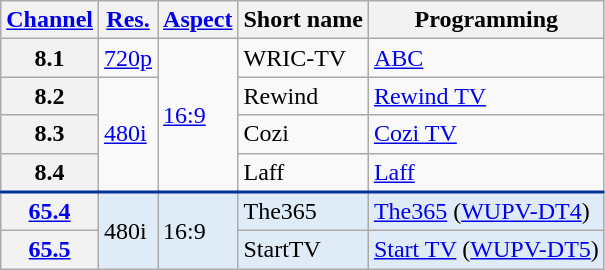<table class="wikitable">
<tr>
<th scope = "col"><a href='#'>Channel</a></th>
<th scope = "col"><a href='#'>Res.</a></th>
<th scope = "col"><a href='#'>Aspect</a></th>
<th scope = "col">Short name</th>
<th scope = "col">Programming</th>
</tr>
<tr>
<th scope = "row">8.1</th>
<td><a href='#'>720p</a></td>
<td rowspan=4><a href='#'>16:9</a></td>
<td>WRIC-TV</td>
<td><a href='#'>ABC</a></td>
</tr>
<tr>
<th scope = "row">8.2</th>
<td rowspan=3><a href='#'>480i</a></td>
<td>Rewind</td>
<td><a href='#'>Rewind TV</a></td>
</tr>
<tr>
<th scope = "row">8.3</th>
<td>Cozi</td>
<td><a href='#'>Cozi TV</a></td>
</tr>
<tr>
<th scope = "row">8.4</th>
<td>Laff</td>
<td><a href='#'>Laff</a></td>
</tr>
<tr style="background-color:#DFEBF6; border-top: 2px solid #003399;">
<th scope="row"><a href='#'>65.4</a></th>
<td rowspan=2>480i</td>
<td rowspan=2>16:9</td>
<td>The365</td>
<td><a href='#'>The365</a> (<a href='#'>WUPV-DT4</a>)</td>
</tr>
<tr style="background-color:#DFEBF6">
<th scope="row"><a href='#'>65.5</a></th>
<td>StartTV</td>
<td><a href='#'>Start TV</a> (<a href='#'>WUPV-DT5</a>)</td>
</tr>
</table>
